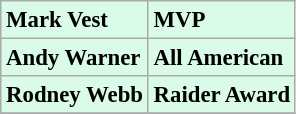<table class="wikitable" style="background:#d9fbe8; font-size:95%;">
<tr>
<td><strong>Mark Vest</strong></td>
<td><strong>MVP</strong></td>
</tr>
<tr>
<td><strong>Andy Warner</strong></td>
<td><strong>All American</strong></td>
</tr>
<tr>
<td><strong>Rodney Webb</strong></td>
<td><strong>Raider Award</strong></td>
</tr>
<tr>
</tr>
</table>
